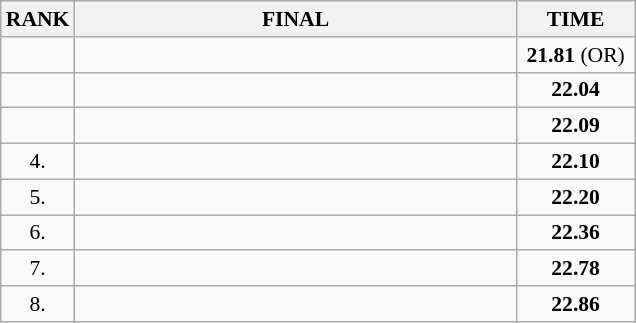<table class="wikitable" style="border-collapse: collapse; font-size: 90%;">
<tr>
<th>RANK</th>
<th style="width: 20em">FINAL</th>
<th style="width: 5em">TIME</th>
</tr>
<tr>
<td align="center"></td>
<td></td>
<td align="center"><strong>21.81</strong> (OR)</td>
</tr>
<tr>
<td align="center"></td>
<td></td>
<td align="center"><strong>22.04</strong></td>
</tr>
<tr>
<td align="center"></td>
<td></td>
<td align="center"><strong>22.09</strong></td>
</tr>
<tr>
<td align="center">4.</td>
<td></td>
<td align="center"><strong>22.10</strong></td>
</tr>
<tr>
<td align="center">5.</td>
<td></td>
<td align="center"><strong>22.20</strong></td>
</tr>
<tr>
<td align="center">6.</td>
<td></td>
<td align="center"><strong>22.36</strong></td>
</tr>
<tr>
<td align="center">7.</td>
<td></td>
<td align="center"><strong>22.78</strong></td>
</tr>
<tr>
<td align="center">8.</td>
<td></td>
<td align="center"><strong>22.86</strong></td>
</tr>
</table>
